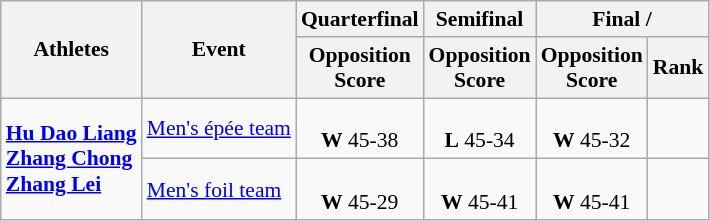<table class=wikitable style="font-size:90%">
<tr>
<th rowspan="2">Athletes</th>
<th rowspan="2">Event</th>
<th>Quarterfinal</th>
<th>Semifinal</th>
<th colspan="2">Final / </th>
</tr>
<tr>
<th>Opposition<br>Score</th>
<th>Opposition<br>Score</th>
<th>Opposition<br>Score</th>
<th>Rank</th>
</tr>
<tr>
<td rowspan="2"><strong><a href='#'>Hu Dao Liang</a></strong><br> <strong><a href='#'>Zhang Chong</a></strong><br> <strong><a href='#'>Zhang Lei</a></strong></td>
<td><a href='#'>Men's épée team</a></td>
<td align="center"><br><strong>W</strong> 45-38</td>
<td align="center"><br><strong>L</strong> 45-34</td>
<td align="center"><br><strong>W</strong> 45-32</td>
<td align="center"></td>
</tr>
<tr>
<td><a href='#'>Men's foil team</a></td>
<td align="center"><br><strong>W</strong> 45-29</td>
<td align="center"><br><strong>W</strong> 45-41</td>
<td align="center"><br><strong>W</strong> 45-41</td>
<td align="center"></td>
</tr>
</table>
